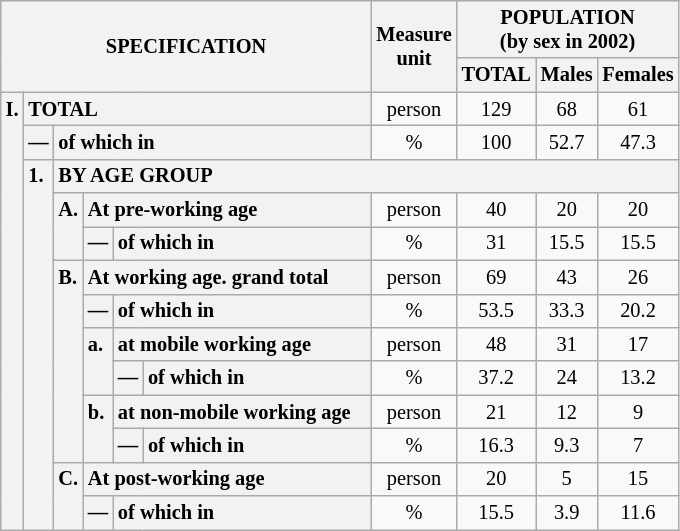<table class="wikitable" style="font-size:85%; text-align:center">
<tr>
<th rowspan="2" colspan="6">SPECIFICATION</th>
<th rowspan="2">Measure<br> unit</th>
<th colspan="3" rowspan="1">POPULATION<br> (by sex in 2002)</th>
</tr>
<tr>
<th>TOTAL</th>
<th>Males</th>
<th>Females</th>
</tr>
<tr>
<th style="text-align:left" valign="top" rowspan="13">I.</th>
<th style="text-align:left" colspan="5">TOTAL</th>
<td>person</td>
<td>129</td>
<td>68</td>
<td>61</td>
</tr>
<tr>
<th style="text-align:left" valign="top">—</th>
<th style="text-align:left" colspan="4">of which in</th>
<td>%</td>
<td>100</td>
<td>52.7</td>
<td>47.3</td>
</tr>
<tr>
<th style="text-align:left" valign="top" rowspan="11">1.</th>
<th style="text-align:left" colspan="19">BY AGE GROUP</th>
</tr>
<tr>
<th style="text-align:left" valign="top" rowspan="2">A.</th>
<th style="text-align:left" colspan="3">At pre-working age</th>
<td>person</td>
<td>40</td>
<td>20</td>
<td>20</td>
</tr>
<tr>
<th style="text-align:left" valign="top">—</th>
<th style="text-align:left" valign="top" colspan="2">of which in</th>
<td>%</td>
<td>31</td>
<td>15.5</td>
<td>15.5</td>
</tr>
<tr>
<th style="text-align:left" valign="top" rowspan="6">B.</th>
<th style="text-align:left" colspan="3">At working age. grand total</th>
<td>person</td>
<td>69</td>
<td>43</td>
<td>26</td>
</tr>
<tr>
<th style="text-align:left" valign="top">—</th>
<th style="text-align:left" valign="top" colspan="2">of which in</th>
<td>%</td>
<td>53.5</td>
<td>33.3</td>
<td>20.2</td>
</tr>
<tr>
<th style="text-align:left" valign="top" rowspan="2">a.</th>
<th style="text-align:left" colspan="2">at mobile working age</th>
<td>person</td>
<td>48</td>
<td>31</td>
<td>17</td>
</tr>
<tr>
<th style="text-align:left" valign="top">—</th>
<th style="text-align:left" valign="top" colspan="1">of which in                        </th>
<td>%</td>
<td>37.2</td>
<td>24</td>
<td>13.2</td>
</tr>
<tr>
<th style="text-align:left" valign="top" rowspan="2">b.</th>
<th style="text-align:left" colspan="2">at non-mobile working age</th>
<td>person</td>
<td>21</td>
<td>12</td>
<td>9</td>
</tr>
<tr>
<th style="text-align:left" valign="top">—</th>
<th style="text-align:left" valign="top" colspan="1">of which in                        </th>
<td>%</td>
<td>16.3</td>
<td>9.3</td>
<td>7</td>
</tr>
<tr>
<th style="text-align:left" valign="top" rowspan="2">C.</th>
<th style="text-align:left" colspan="3">At post-working age</th>
<td>person</td>
<td>20</td>
<td>5</td>
<td>15</td>
</tr>
<tr>
<th style="text-align:left" valign="top">—</th>
<th style="text-align:left" valign="top" colspan="2">of which in</th>
<td>%</td>
<td>15.5</td>
<td>3.9</td>
<td>11.6</td>
</tr>
</table>
